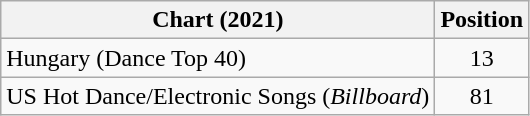<table class="wikitable sortable">
<tr>
<th>Chart (2021)</th>
<th>Position</th>
</tr>
<tr>
<td>Hungary (Dance Top 40)</td>
<td align="center">13</td>
</tr>
<tr>
<td>US Hot Dance/Electronic Songs (<em>Billboard</em>)</td>
<td align="center">81</td>
</tr>
</table>
